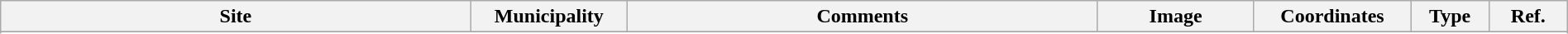<table class="wikitable sortable"  style="width:100%;">
<tr>
<th width="30%" align="left">Site</th>
<th width="10%" align="left">Municipality</th>
<th width="30%" align="left" class="unsortable">Comments</th>
<th width="10%" align="left"  class="unsortable">Image</th>
<th width="10%" align="left" class="unsortable">Coordinates</th>
<th width="5%" align="left">Type</th>
<th width="5%" align="left"  class="unsortable">Ref.</th>
</tr>
<tr>
</tr>
<tr>
</tr>
<tr>
</tr>
<tr>
</tr>
<tr>
</tr>
<tr>
</tr>
<tr>
</tr>
<tr>
</tr>
<tr>
</tr>
<tr>
</tr>
<tr>
</tr>
<tr>
</tr>
<tr>
</tr>
</table>
